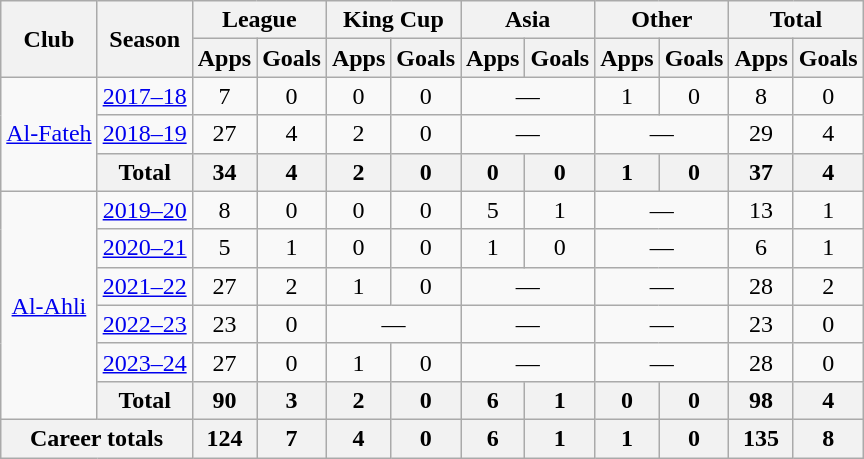<table class="wikitable" style="text-align: center">
<tr>
<th rowspan=2>Club</th>
<th rowspan=2>Season</th>
<th colspan=2>League</th>
<th colspan=2>King Cup</th>
<th colspan=2>Asia</th>
<th colspan=2>Other</th>
<th colspan=2>Total</th>
</tr>
<tr>
<th>Apps</th>
<th>Goals</th>
<th>Apps</th>
<th>Goals</th>
<th>Apps</th>
<th>Goals</th>
<th>Apps</th>
<th>Goals</th>
<th>Apps</th>
<th>Goals</th>
</tr>
<tr>
<td rowspan=3><a href='#'>Al-Fateh</a></td>
<td><a href='#'>2017–18</a></td>
<td>7</td>
<td>0</td>
<td>0</td>
<td>0</td>
<td colspan=2>—</td>
<td>1</td>
<td>0</td>
<td>8</td>
<td>0</td>
</tr>
<tr>
<td><a href='#'>2018–19</a></td>
<td>27</td>
<td>4</td>
<td>2</td>
<td>0</td>
<td colspan=2>—</td>
<td colspan=2>—</td>
<td>29</td>
<td>4</td>
</tr>
<tr>
<th>Total</th>
<th>34</th>
<th>4</th>
<th>2</th>
<th>0</th>
<th>0</th>
<th>0</th>
<th>1</th>
<th>0</th>
<th>37</th>
<th>4</th>
</tr>
<tr>
<td rowspan=6><a href='#'>Al-Ahli</a></td>
<td><a href='#'>2019–20</a></td>
<td>8</td>
<td>0</td>
<td>0</td>
<td>0</td>
<td>5</td>
<td>1</td>
<td colspan=2>—</td>
<td>13</td>
<td>1</td>
</tr>
<tr>
<td><a href='#'>2020–21</a></td>
<td>5</td>
<td>1</td>
<td>0</td>
<td>0</td>
<td>1</td>
<td>0</td>
<td colspan=2>—</td>
<td>6</td>
<td>1</td>
</tr>
<tr>
<td><a href='#'>2021–22</a></td>
<td>27</td>
<td>2</td>
<td>1</td>
<td>0</td>
<td colspan=2>—</td>
<td colspan=2>—</td>
<td>28</td>
<td>2</td>
</tr>
<tr>
<td><a href='#'>2022–23</a></td>
<td>23</td>
<td>0</td>
<td colspan=2>—</td>
<td colspan=2>—</td>
<td colspan=2>—</td>
<td>23</td>
<td>0</td>
</tr>
<tr>
<td><a href='#'>2023–24</a></td>
<td>27</td>
<td>0</td>
<td>1</td>
<td>0</td>
<td colspan=2>—</td>
<td colspan=2>—</td>
<td>28</td>
<td>0</td>
</tr>
<tr>
<th>Total</th>
<th>90</th>
<th>3</th>
<th>2</th>
<th>0</th>
<th>6</th>
<th>1</th>
<th>0</th>
<th>0</th>
<th>98</th>
<th>4</th>
</tr>
<tr>
<th colspan=2>Career totals</th>
<th>124</th>
<th>7</th>
<th>4</th>
<th>0</th>
<th>6</th>
<th>1</th>
<th>1</th>
<th>0</th>
<th>135</th>
<th>8</th>
</tr>
</table>
